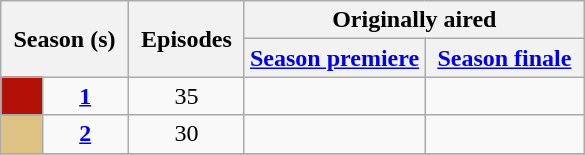<table class="wikitable" style="text-align: center;">
<tr>
<th style="padding: 0 8px;" colspan="2" rowspan="2">Season (s)</th>
<th style="padding: 0 8px;" rowspan="2">Episodes</th>
<th colspan="2">Originally aired</th>
</tr>
<tr>
<th><a href='#'>Season premiere</a></th>
<th style="padding: 0 8px;"><a href='#'>Season finale</a></th>
</tr>
<tr>
<td style="background:#B31007;"></td>
<td><strong><a href='#'>1</a></strong></td>
<td>35</td>
<td style="padding: 0 8px;"></td>
<td style="padding: 0 8px;"></td>
</tr>
<tr>
<td style="background:#DDC283;"></td>
<td><strong><a href='#'>2</a></strong></td>
<td>30</td>
<td style="padding: 0 8px;"></td>
<td style="padding: 0 8px;"></td>
</tr>
<tr>
</tr>
</table>
